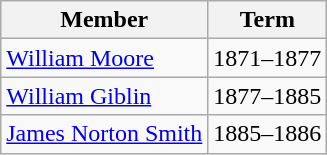<table class="wikitable">
<tr>
<th>Member</th>
<th>Term</th>
</tr>
<tr>
<td><a href='#'>William Moore</a></td>
<td>1871–1877</td>
</tr>
<tr>
<td><a href='#'>William Giblin</a></td>
<td>1877–1885</td>
</tr>
<tr>
<td><a href='#'>James Norton Smith</a></td>
<td>1885–1886</td>
</tr>
</table>
